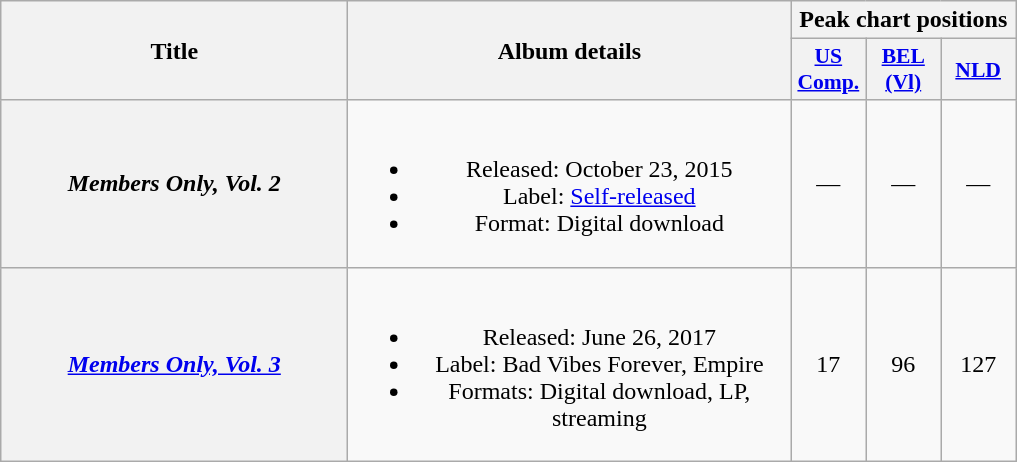<table class="wikitable plainrowheaders" style="text-align:center;">
<tr>
<th scope="col" rowspan="2" style="width:14em;">Title</th>
<th scope="col" rowspan="2" style="width:18em;">Album details</th>
<th scope="col" colspan="3">Peak chart positions</th>
</tr>
<tr>
<th scope="col" style="width:3em;font-size:90%"><a href='#'>US<br>Comp.</a><br></th>
<th scope="col" style="width:3em;font-size:90%"><a href='#'>BEL<br>(Vl)</a><br></th>
<th scope="col" style="width:3em;font-size:90%"><a href='#'>NLD</a><br></th>
</tr>
<tr>
<th scope="row"><em>Members Only, Vol. 2</em></th>
<td><br><ul><li>Released: October 23, 2015</li><li>Label: <a href='#'>Self-released</a></li><li>Format: Digital download</li></ul></td>
<td style="text-align:center">—</td>
<td style="text-align:center">—</td>
<td style="text-align:center">—</td>
</tr>
<tr>
<th scope="row"><em><a href='#'>Members Only, Vol. 3</a></em></th>
<td><br><ul><li>Released: June 26, 2017</li><li>Label: Bad Vibes Forever, Empire</li><li>Formats: Digital download, LP, streaming</li></ul></td>
<td style="text-align:center">17</td>
<td style="text-align:center">96</td>
<td style="text-align:center">127</td>
</tr>
</table>
